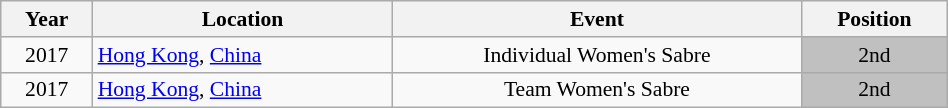<table class="wikitable" width="50%" style="font-size:90%; text-align:center;">
<tr>
<th>Year</th>
<th>Location</th>
<th>Event</th>
<th>Position</th>
</tr>
<tr>
<td>2017</td>
<td rowspan="1" align="left"> <a href='#'>Hong Kong</a>, <a href='#'>China</a></td>
<td>Individual Women's Sabre</td>
<td bgcolor="silver">2nd</td>
</tr>
<tr>
<td>2017</td>
<td rowspan="1" align="left"> <a href='#'>Hong Kong</a>, <a href='#'>China</a></td>
<td>Team Women's Sabre</td>
<td bgcolor="silver">2nd</td>
</tr>
</table>
